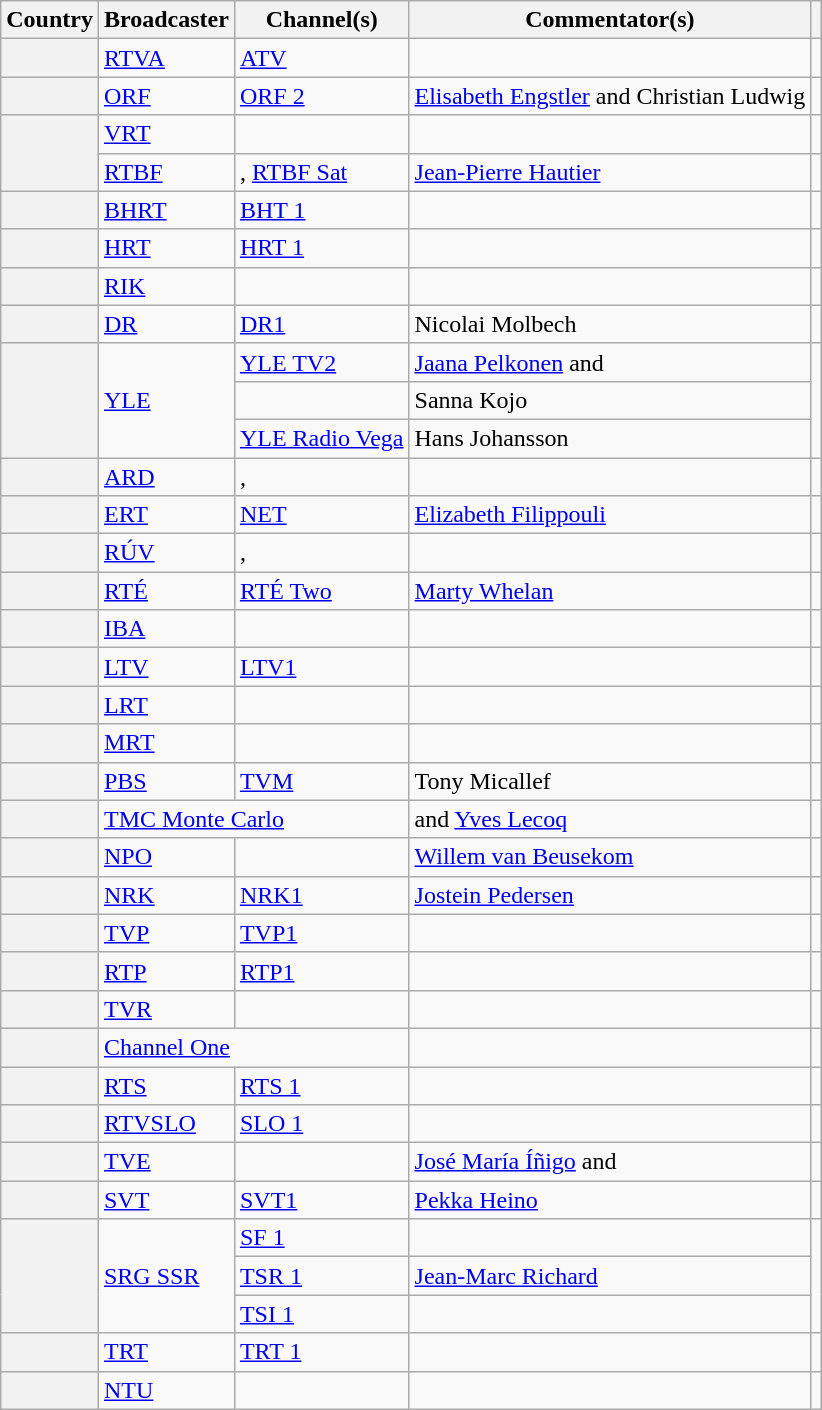<table class="wikitable plainrowheaders">
<tr>
<th scope="col">Country</th>
<th scope="col">Broadcaster</th>
<th scope="col">Channel(s)</th>
<th scope="col">Commentator(s)</th>
<th scope="col"></th>
</tr>
<tr>
<th scope="row"></th>
<td><a href='#'>RTVA</a></td>
<td><a href='#'>ATV</a></td>
<td></td>
<td></td>
</tr>
<tr>
<th scope="row"></th>
<td><a href='#'>ORF</a></td>
<td><a href='#'>ORF 2</a></td>
<td><a href='#'>Elisabeth Engstler</a> and Christian Ludwig</td>
<td></td>
</tr>
<tr>
<th scope="rowgroup" rowspan="2"></th>
<td><a href='#'>VRT</a></td>
<td></td>
<td></td>
<td></td>
</tr>
<tr>
<td><a href='#'>RTBF</a></td>
<td>, <a href='#'>RTBF Sat</a></td>
<td><a href='#'>Jean-Pierre Hautier</a></td>
<td></td>
</tr>
<tr>
<th scope="row"></th>
<td><a href='#'>BHRT</a></td>
<td><a href='#'>BHT 1</a></td>
<td></td>
<td></td>
</tr>
<tr>
<th scope="row"></th>
<td><a href='#'>HRT</a></td>
<td><a href='#'>HRT 1</a></td>
<td></td>
<td></td>
</tr>
<tr>
<th scope="row"></th>
<td><a href='#'>RIK</a></td>
<td></td>
<td></td>
<td></td>
</tr>
<tr>
<th scope="row"></th>
<td><a href='#'>DR</a></td>
<td><a href='#'>DR1</a></td>
<td>Nicolai Molbech</td>
<td></td>
</tr>
<tr>
<th scope="rowgroup" rowspan="3"></th>
<td rowspan="3"><a href='#'>YLE</a></td>
<td><a href='#'>YLE TV2</a></td>
<td><a href='#'>Jaana Pelkonen</a> and </td>
<td rowspan="3"></td>
</tr>
<tr>
<td></td>
<td>Sanna Kojo</td>
</tr>
<tr>
<td><a href='#'>YLE Radio Vega</a></td>
<td>Hans Johansson</td>
</tr>
<tr>
<th scope="row"></th>
<td><a href='#'>ARD</a></td>
<td>, </td>
<td></td>
<td></td>
</tr>
<tr>
<th scope="row"></th>
<td><a href='#'>ERT</a></td>
<td><a href='#'>NET</a></td>
<td><a href='#'>Elizabeth Filippouli</a></td>
<td></td>
</tr>
<tr>
<th scope="row"></th>
<td><a href='#'>RÚV</a></td>
<td>, </td>
<td></td>
<td></td>
</tr>
<tr>
<th scope="row"></th>
<td><a href='#'>RTÉ</a></td>
<td><a href='#'>RTÉ Two</a></td>
<td><a href='#'>Marty Whelan</a></td>
<td></td>
</tr>
<tr>
<th scope="row"></th>
<td><a href='#'>IBA</a></td>
<td></td>
<td></td>
<td></td>
</tr>
<tr>
<th scope="row"></th>
<td><a href='#'>LTV</a></td>
<td><a href='#'>LTV1</a></td>
<td></td>
<td></td>
</tr>
<tr>
<th scope="row"></th>
<td><a href='#'>LRT</a></td>
<td></td>
<td></td>
<td></td>
</tr>
<tr>
<th scope="row"></th>
<td><a href='#'>MRT</a></td>
<td></td>
<td></td>
<td></td>
</tr>
<tr>
<th scope="row"></th>
<td><a href='#'>PBS</a></td>
<td><a href='#'>TVM</a></td>
<td>Tony Micallef</td>
<td></td>
</tr>
<tr>
<th scope="row"></th>
<td colspan="2"><a href='#'>TMC Monte Carlo</a></td>
<td> and <a href='#'>Yves Lecoq</a></td>
<td></td>
</tr>
<tr>
<th scope="row"></th>
<td><a href='#'>NPO</a></td>
<td></td>
<td><a href='#'>Willem van Beusekom</a></td>
<td></td>
</tr>
<tr>
<th scope="row"></th>
<td><a href='#'>NRK</a></td>
<td><a href='#'>NRK1</a></td>
<td><a href='#'>Jostein Pedersen</a></td>
<td></td>
</tr>
<tr>
<th scope="row"></th>
<td><a href='#'>TVP</a></td>
<td><a href='#'>TVP1</a></td>
<td></td>
<td></td>
</tr>
<tr>
<th scope="row"></th>
<td><a href='#'>RTP</a></td>
<td><a href='#'>RTP1</a></td>
<td></td>
<td></td>
</tr>
<tr>
<th scope="row"></th>
<td><a href='#'>TVR</a></td>
<td></td>
<td></td>
<td></td>
</tr>
<tr>
<th scope="row"></th>
<td colspan="2"><a href='#'>Channel One</a></td>
<td></td>
<td></td>
</tr>
<tr>
<th scope="rowgroup"></th>
<td><a href='#'>RTS</a></td>
<td><a href='#'>RTS 1</a></td>
<td></td>
<td></td>
</tr>
<tr>
<th scope="row"></th>
<td><a href='#'>RTVSLO</a></td>
<td><a href='#'>SLO 1</a></td>
<td></td>
<td></td>
</tr>
<tr>
<th scope="row"></th>
<td><a href='#'>TVE</a></td>
<td></td>
<td><a href='#'>José María Íñigo</a> and </td>
<td></td>
</tr>
<tr>
<th scope="row"></th>
<td><a href='#'>SVT</a></td>
<td><a href='#'>SVT1</a></td>
<td><a href='#'>Pekka Heino</a></td>
<td></td>
</tr>
<tr>
<th scope="rowgroup" rowspan="3"></th>
<td rowspan="3"><a href='#'>SRG SSR</a></td>
<td><a href='#'>SF 1</a></td>
<td></td>
<td rowspan="3"></td>
</tr>
<tr>
<td><a href='#'>TSR 1</a></td>
<td><a href='#'>Jean-Marc Richard</a></td>
</tr>
<tr>
<td><a href='#'>TSI 1</a></td>
<td></td>
</tr>
<tr>
<th scope="row"></th>
<td><a href='#'>TRT</a></td>
<td><a href='#'>TRT 1</a></td>
<td></td>
<td></td>
</tr>
<tr>
<th scope="row"></th>
<td><a href='#'>NTU</a></td>
<td></td>
<td></td>
<td></td>
</tr>
</table>
